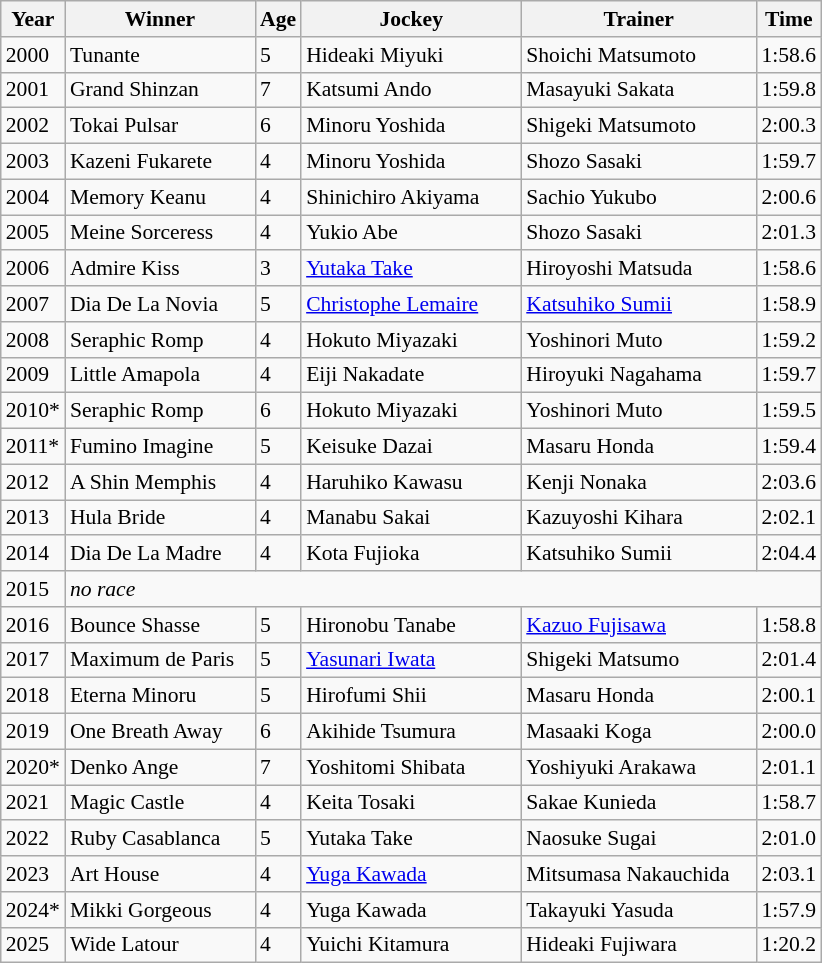<table class="wikitable sortable" style="font-size:90%">
<tr>
<th width="36px">Year<br></th>
<th width="120px">Winner<br></th>
<th>Age<br></th>
<th width="140px">Jockey<br></th>
<th width="150px">Trainer<br></th>
<th>Time<br></th>
</tr>
<tr>
<td>2000</td>
<td>Tunante</td>
<td>5</td>
<td>Hideaki Miyuki</td>
<td>Shoichi Matsumoto</td>
<td>1:58.6</td>
</tr>
<tr>
<td>2001</td>
<td>Grand Shinzan</td>
<td>7</td>
<td>Katsumi Ando</td>
<td>Masayuki Sakata</td>
<td>1:59.8</td>
</tr>
<tr>
<td>2002</td>
<td>Tokai Pulsar</td>
<td>6</td>
<td>Minoru Yoshida</td>
<td>Shigeki Matsumoto</td>
<td>2:00.3</td>
</tr>
<tr>
<td>2003</td>
<td>Kazeni Fukarete</td>
<td>4</td>
<td>Minoru Yoshida</td>
<td>Shozo Sasaki</td>
<td>1:59.7</td>
</tr>
<tr>
<td>2004</td>
<td>Memory Keanu</td>
<td>4</td>
<td>Shinichiro Akiyama</td>
<td>Sachio Yukubo</td>
<td>2:00.6</td>
</tr>
<tr>
<td>2005</td>
<td>Meine Sorceress</td>
<td>4</td>
<td>Yukio Abe</td>
<td>Shozo Sasaki</td>
<td>2:01.3</td>
</tr>
<tr>
<td>2006</td>
<td>Admire Kiss</td>
<td>3</td>
<td><a href='#'>Yutaka Take</a></td>
<td>Hiroyoshi Matsuda</td>
<td>1:58.6</td>
</tr>
<tr>
<td>2007</td>
<td>Dia De La Novia</td>
<td>5</td>
<td><a href='#'>Christophe Lemaire</a></td>
<td><a href='#'>Katsuhiko Sumii</a></td>
<td>1:58.9</td>
</tr>
<tr>
<td>2008</td>
<td>Seraphic Romp</td>
<td>4</td>
<td>Hokuto Miyazaki</td>
<td>Yoshinori Muto</td>
<td>1:59.2</td>
</tr>
<tr>
<td>2009</td>
<td>Little Amapola</td>
<td>4</td>
<td>Eiji Nakadate</td>
<td>Hiroyuki Nagahama</td>
<td>1:59.7</td>
</tr>
<tr>
<td>2010*</td>
<td>Seraphic Romp</td>
<td>6</td>
<td>Hokuto Miyazaki</td>
<td>Yoshinori Muto</td>
<td>1:59.5</td>
</tr>
<tr>
<td>2011*</td>
<td>Fumino Imagine</td>
<td>5</td>
<td>Keisuke Dazai</td>
<td>Masaru Honda</td>
<td>1:59.4</td>
</tr>
<tr>
<td>2012</td>
<td>A Shin Memphis</td>
<td>4</td>
<td>Haruhiko Kawasu</td>
<td>Kenji Nonaka</td>
<td>2:03.6</td>
</tr>
<tr>
<td>2013</td>
<td>Hula Bride</td>
<td>4</td>
<td>Manabu Sakai</td>
<td>Kazuyoshi Kihara</td>
<td>2:02.1</td>
</tr>
<tr>
<td>2014</td>
<td>Dia De La Madre</td>
<td>4</td>
<td>Kota Fujioka</td>
<td>Katsuhiko Sumii</td>
<td>2:04.4</td>
</tr>
<tr>
<td>2015</td>
<td colspan="5"><em>no race</em></td>
</tr>
<tr>
<td>2016</td>
<td>Bounce Shasse</td>
<td>5</td>
<td>Hironobu Tanabe</td>
<td><a href='#'>Kazuo Fujisawa</a></td>
<td>1:58.8</td>
</tr>
<tr>
<td>2017</td>
<td>Maximum de Paris</td>
<td>5</td>
<td><a href='#'>Yasunari Iwata</a></td>
<td>Shigeki Matsumo</td>
<td>2:01.4</td>
</tr>
<tr>
<td>2018</td>
<td>Eterna Minoru</td>
<td>5</td>
<td>Hirofumi Shii</td>
<td>Masaru Honda</td>
<td>2:00.1</td>
</tr>
<tr>
<td>2019</td>
<td>One Breath Away</td>
<td>6</td>
<td>Akihide Tsumura</td>
<td>Masaaki Koga</td>
<td>2:00.0</td>
</tr>
<tr>
<td>2020*</td>
<td>Denko Ange</td>
<td>7</td>
<td>Yoshitomi Shibata</td>
<td>Yoshiyuki Arakawa</td>
<td>2:01.1</td>
</tr>
<tr>
<td>2021</td>
<td>Magic Castle</td>
<td>4</td>
<td>Keita Tosaki</td>
<td>Sakae Kunieda</td>
<td>1:58.7</td>
</tr>
<tr>
<td>2022</td>
<td>Ruby Casablanca</td>
<td>5</td>
<td>Yutaka Take</td>
<td>Naosuke Sugai</td>
<td>2:01.0</td>
</tr>
<tr>
<td>2023</td>
<td>Art House</td>
<td>4</td>
<td><a href='#'>Yuga Kawada</a></td>
<td>Mitsumasa Nakauchida</td>
<td>2:03.1</td>
</tr>
<tr>
<td>2024*</td>
<td>Mikki Gorgeous</td>
<td>4</td>
<td>Yuga Kawada</td>
<td>Takayuki Yasuda</td>
<td>1:57.9</td>
</tr>
<tr>
<td>2025</td>
<td>Wide Latour</td>
<td>4</td>
<td>Yuichi Kitamura</td>
<td>Hideaki Fujiwara</td>
<td>1:20.2</td>
</tr>
</table>
